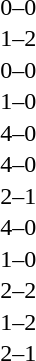<table cellspacing=1 width=70%>
<tr>
<th width=25%></th>
<th width=30%></th>
<th width=15%></th>
<th width=30%></th>
</tr>
<tr>
<td></td>
<td align=right></td>
<td align=center>0–0</td>
<td></td>
</tr>
<tr>
<td></td>
<td align=right></td>
<td align=center>1–2</td>
<td></td>
</tr>
<tr>
<td></td>
<td align=right></td>
<td align=center>0–0</td>
<td></td>
</tr>
<tr>
<td></td>
<td align=right></td>
<td align=center>1–0</td>
<td></td>
</tr>
<tr>
<td></td>
<td align=right></td>
<td align=center>4–0</td>
<td></td>
</tr>
<tr>
<td></td>
<td align=right></td>
<td align=center>4–0</td>
<td></td>
</tr>
<tr>
<td></td>
<td align=right></td>
<td align=center>2–1</td>
<td></td>
</tr>
<tr>
<td></td>
<td align=right></td>
<td align=center>4–0</td>
<td></td>
</tr>
<tr>
<td></td>
<td align=right></td>
<td align=center>1–0</td>
<td></td>
</tr>
<tr>
<td></td>
<td align=right></td>
<td align=center>2–2</td>
<td></td>
</tr>
<tr>
<td></td>
<td align=right></td>
<td align=center>1–2</td>
<td></td>
</tr>
<tr>
<td></td>
<td align=right></td>
<td align=center>2–1</td>
<td></td>
</tr>
</table>
